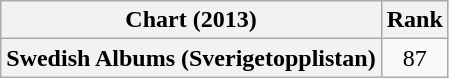<table class="wikitable plainrowheaders" style="text-align:center">
<tr>
<th scope="col">Chart (2013)</th>
<th scope="col">Rank</th>
</tr>
<tr>
<th scope="row">Swedish Albums (Sverigetopplistan)</th>
<td>87</td>
</tr>
</table>
